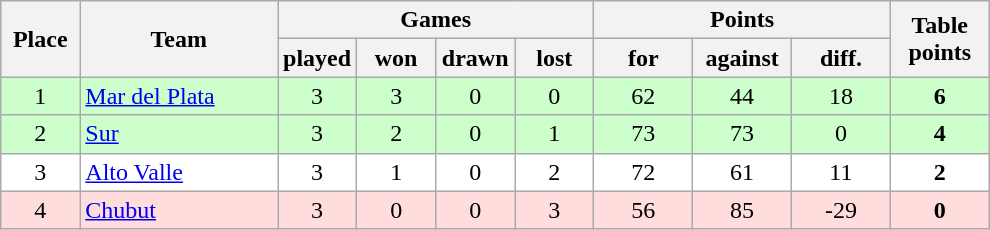<table class="wikitable">
<tr>
<th rowspan=2 width="8%">Place</th>
<th rowspan=2 width="20%">Team</th>
<th colspan=4 width="32%">Games</th>
<th colspan=3 width="30%">Points</th>
<th rowspan=2 width="10%">Table<br>points</th>
</tr>
<tr>
<th width="8%">played</th>
<th width="8%">won</th>
<th width="8%">drawn</th>
<th width="8%">lost</th>
<th width="10%">for</th>
<th width="10%">against</th>
<th width="10%">diff.</th>
</tr>
<tr align=center style="background: #ccffcc;">
<td>1</td>
<td align=left><a href='#'>Mar del Plata</a></td>
<td>3</td>
<td>3</td>
<td>0</td>
<td>0</td>
<td>62</td>
<td>44</td>
<td>18</td>
<td><strong>6</strong></td>
</tr>
<tr align=center style="background: #ccffcc;">
<td>2</td>
<td align=left><a href='#'>Sur</a></td>
<td>3</td>
<td>2</td>
<td>0</td>
<td>1</td>
<td>73</td>
<td>73</td>
<td>0</td>
<td><strong>4</strong></td>
</tr>
<tr align=center style="background: #ffffff;">
<td>3</td>
<td align=left><a href='#'>Alto Valle</a></td>
<td>3</td>
<td>1</td>
<td>0</td>
<td>2</td>
<td>72</td>
<td>61</td>
<td>11</td>
<td><strong>2</strong></td>
</tr>
<tr align=center style="background: #ffdddd;">
<td>4</td>
<td align=left><a href='#'>Chubut</a></td>
<td>3</td>
<td>0</td>
<td>0</td>
<td>3</td>
<td>56</td>
<td>85</td>
<td>-29</td>
<td><strong>0</strong></td>
</tr>
</table>
